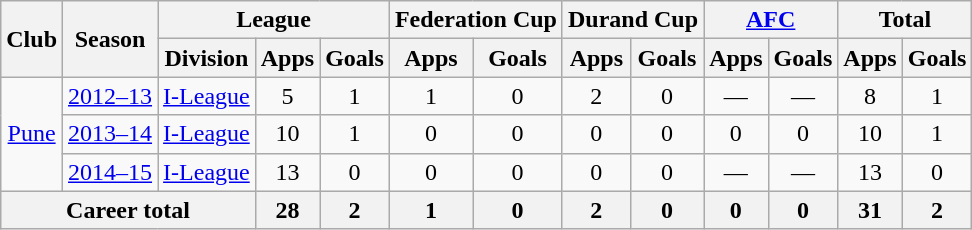<table class="wikitable" style="text-align: center;">
<tr>
<th rowspan="2">Club</th>
<th rowspan="2">Season</th>
<th colspan="3">League</th>
<th colspan="2">Federation Cup</th>
<th colspan="2">Durand Cup</th>
<th colspan="2"><a href='#'>AFC</a></th>
<th colspan="2">Total</th>
</tr>
<tr>
<th>Division</th>
<th>Apps</th>
<th>Goals</th>
<th>Apps</th>
<th>Goals</th>
<th>Apps</th>
<th>Goals</th>
<th>Apps</th>
<th>Goals</th>
<th>Apps</th>
<th>Goals</th>
</tr>
<tr>
<td rowspan="3"><a href='#'>Pune</a></td>
<td><a href='#'>2012–13</a></td>
<td><a href='#'>I-League</a></td>
<td>5</td>
<td>1</td>
<td>1</td>
<td>0</td>
<td>2</td>
<td>0</td>
<td>—</td>
<td>—</td>
<td>8</td>
<td>1</td>
</tr>
<tr>
<td><a href='#'>2013–14</a></td>
<td><a href='#'>I-League</a></td>
<td>10</td>
<td>1</td>
<td>0</td>
<td>0</td>
<td>0</td>
<td>0</td>
<td>0</td>
<td>0</td>
<td>10</td>
<td>1</td>
</tr>
<tr>
<td><a href='#'>2014–15</a></td>
<td><a href='#'>I-League</a></td>
<td>13</td>
<td>0</td>
<td>0</td>
<td>0</td>
<td>0</td>
<td>0</td>
<td>—</td>
<td>—</td>
<td>13</td>
<td>0</td>
</tr>
<tr>
<th colspan="3">Career total</th>
<th>28</th>
<th>2</th>
<th>1</th>
<th>0</th>
<th>2</th>
<th>0</th>
<th>0</th>
<th>0</th>
<th>31</th>
<th>2</th>
</tr>
</table>
